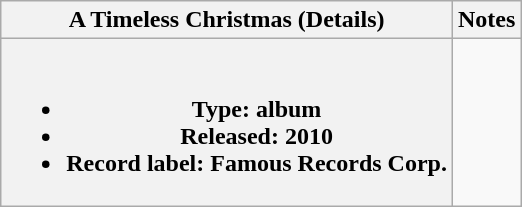<table class="wikitable mw-collapsible plainrowheaders" style="text-align:center;">
<tr>
<th scope="col">A Timeless Christmas (Details)</th>
<th scope="col">Notes</th>
</tr>
<tr>
<th scope="row"><strong><em></em></strong><br><ul><li>Type: album</li><li>Released: 2010</li><li>Record label: Famous Records Corp.</li></ul></th>
<td></td>
</tr>
</table>
